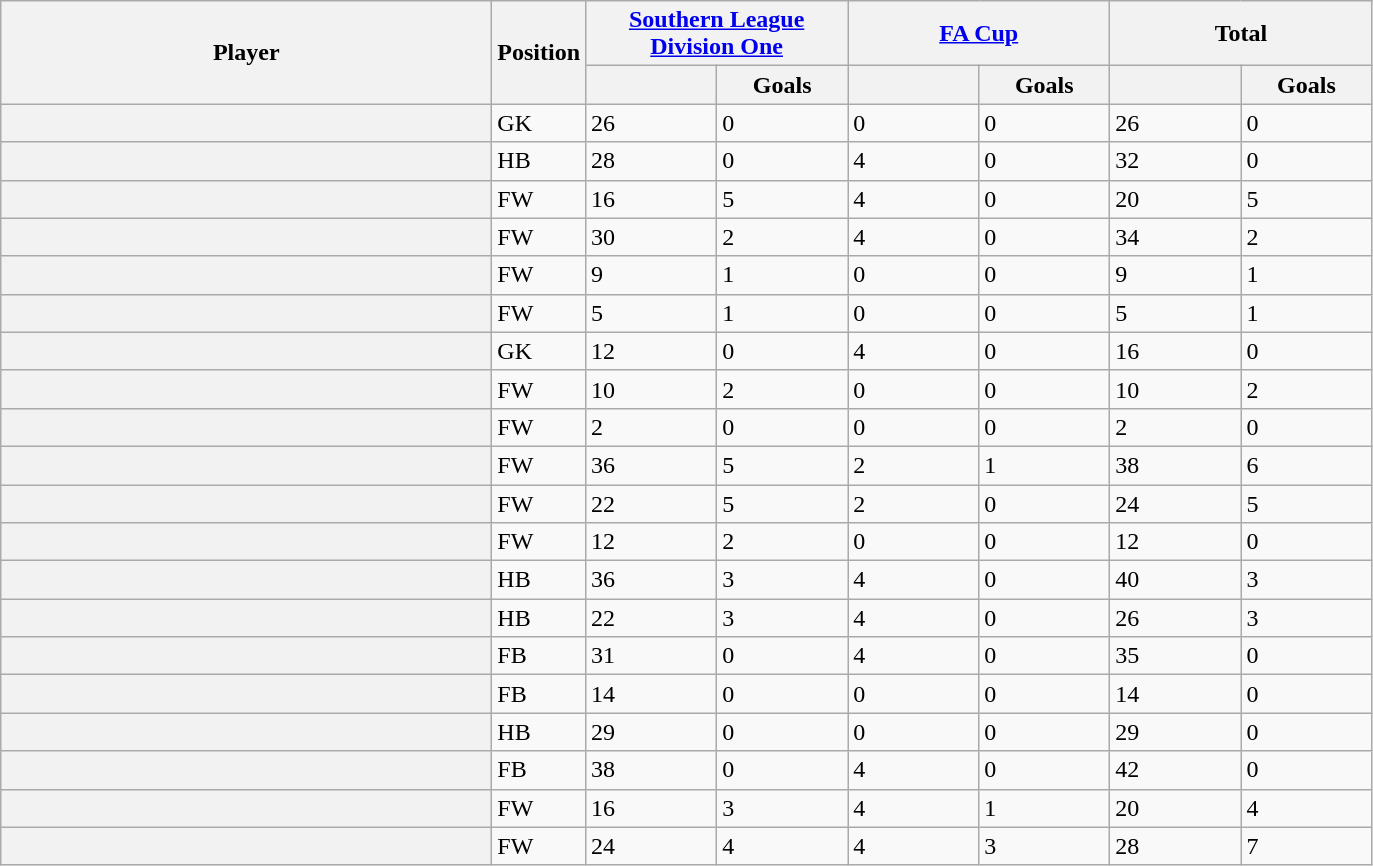<table class="wikitable plainrowheaders sortable">
<tr>
<th rowspan=2 style="width:20em"scope=col>Player</th>
<th rowspan=2>Position</th>
<th colspan=2 style="width:10em"scope=col><a href='#'>Southern League<br>Division One</a></th>
<th colspan=2 style="width:10em"scope=col><a href='#'>FA Cup</a></th>
<th colspan=2 style="width:10em"scope=col>Total</th>
</tr>
<tr>
<th style="width:5em"></th>
<th style="width:5em">Goals</th>
<th style="width:5em"></th>
<th style="width:5em">Goals</th>
<th style="width:5em"></th>
<th style="width:5em">Goals</th>
</tr>
<tr>
<th scope=row></th>
<td>GK</td>
<td>26</td>
<td>0</td>
<td>0</td>
<td>0</td>
<td>26</td>
<td>0</td>
</tr>
<tr>
<th scope=row></th>
<td>HB</td>
<td>28</td>
<td>0</td>
<td>4</td>
<td>0</td>
<td>32</td>
<td>0</td>
</tr>
<tr>
<th scope=row></th>
<td>FW</td>
<td>16</td>
<td>5</td>
<td>4</td>
<td>0</td>
<td>20</td>
<td>5</td>
</tr>
<tr>
<th scope=row></th>
<td>FW</td>
<td>30</td>
<td>2</td>
<td>4</td>
<td>0</td>
<td>34</td>
<td>2</td>
</tr>
<tr>
<th scope=row></th>
<td>FW</td>
<td>9</td>
<td>1</td>
<td>0</td>
<td>0</td>
<td>9</td>
<td>1</td>
</tr>
<tr>
<th scope=row></th>
<td>FW</td>
<td>5</td>
<td>1</td>
<td>0</td>
<td>0</td>
<td>5</td>
<td>1</td>
</tr>
<tr>
<th scope=row></th>
<td>GK</td>
<td>12</td>
<td>0</td>
<td>4</td>
<td>0</td>
<td>16</td>
<td>0</td>
</tr>
<tr>
<th scope=row></th>
<td>FW</td>
<td>10</td>
<td>2</td>
<td>0</td>
<td>0</td>
<td>10</td>
<td>2</td>
</tr>
<tr>
<th scope=row></th>
<td>FW</td>
<td>2</td>
<td>0</td>
<td>0</td>
<td>0</td>
<td>2</td>
<td>0</td>
</tr>
<tr>
<th scope=row></th>
<td>FW</td>
<td>36</td>
<td>5</td>
<td>2</td>
<td>1</td>
<td>38</td>
<td>6</td>
</tr>
<tr>
<th scope=row></th>
<td>FW</td>
<td>22</td>
<td>5</td>
<td>2</td>
<td>0</td>
<td>24</td>
<td>5</td>
</tr>
<tr>
<th scope=row></th>
<td>FW</td>
<td>12</td>
<td>2</td>
<td>0</td>
<td>0</td>
<td>12</td>
<td>0</td>
</tr>
<tr>
<th scope=row></th>
<td>HB</td>
<td>36</td>
<td>3</td>
<td>4</td>
<td>0</td>
<td>40</td>
<td>3</td>
</tr>
<tr>
<th scope=row></th>
<td>HB</td>
<td>22</td>
<td>3</td>
<td>4</td>
<td>0</td>
<td>26</td>
<td>3</td>
</tr>
<tr>
<th scope=row></th>
<td>FB</td>
<td>31</td>
<td>0</td>
<td>4</td>
<td>0</td>
<td>35</td>
<td>0</td>
</tr>
<tr>
<th scope=row></th>
<td>FB</td>
<td>14</td>
<td>0</td>
<td>0</td>
<td>0</td>
<td>14</td>
<td>0</td>
</tr>
<tr>
<th scope=row></th>
<td>HB</td>
<td>29</td>
<td>0</td>
<td>0</td>
<td>0</td>
<td>29</td>
<td>0</td>
</tr>
<tr>
<th scope=row></th>
<td>FB</td>
<td>38</td>
<td>0</td>
<td>4</td>
<td>0</td>
<td>42</td>
<td>0</td>
</tr>
<tr>
<th scope=row></th>
<td>FW</td>
<td>16</td>
<td>3</td>
<td>4</td>
<td>1</td>
<td>20</td>
<td>4</td>
</tr>
<tr>
<th scope=row></th>
<td>FW</td>
<td>24</td>
<td>4</td>
<td>4</td>
<td>3</td>
<td>28</td>
<td>7</td>
</tr>
</table>
